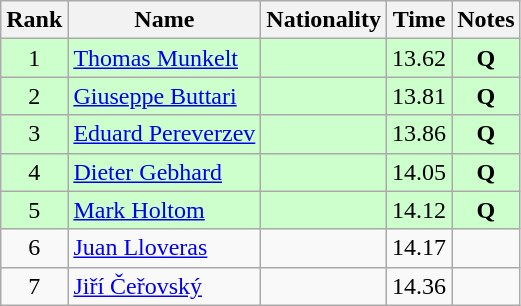<table class="wikitable sortable" style="text-align:center">
<tr>
<th>Rank</th>
<th>Name</th>
<th>Nationality</th>
<th>Time</th>
<th>Notes</th>
</tr>
<tr bgcolor=ccffcc>
<td>1</td>
<td align=left><a href='#'>Thomas Munkelt</a></td>
<td align=left></td>
<td>13.62</td>
<td><strong>Q</strong></td>
</tr>
<tr bgcolor=ccffcc>
<td>2</td>
<td align=left><a href='#'>Giuseppe Buttari</a></td>
<td align=left></td>
<td>13.81</td>
<td><strong>Q</strong></td>
</tr>
<tr bgcolor=ccffcc>
<td>3</td>
<td align=left><a href='#'>Eduard Pereverzev</a></td>
<td align=left></td>
<td>13.86</td>
<td><strong>Q</strong></td>
</tr>
<tr bgcolor=ccffcc>
<td>4</td>
<td align=left><a href='#'>Dieter Gebhard</a></td>
<td align=left></td>
<td>14.05</td>
<td><strong>Q</strong></td>
</tr>
<tr bgcolor=ccffcc>
<td>5</td>
<td align=left><a href='#'>Mark Holtom</a></td>
<td align=left></td>
<td>14.12</td>
<td><strong>Q</strong></td>
</tr>
<tr>
<td>6</td>
<td align=left><a href='#'>Juan Lloveras</a></td>
<td align=left></td>
<td>14.17</td>
<td></td>
</tr>
<tr>
<td>7</td>
<td align=left><a href='#'>Jiří Čeřovský</a></td>
<td align=left></td>
<td>14.36</td>
<td></td>
</tr>
</table>
